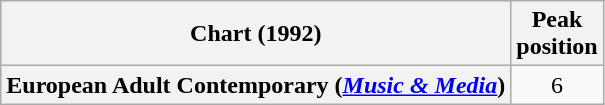<table class="wikitable sortable plainrowheaders">
<tr>
<th>Chart (1992)</th>
<th>Peak<br>position</th>
</tr>
<tr>
<th scope="row">European Adult Contemporary (<em><a href='#'>Music & Media</a></em>)</th>
<td align="center">6</td>
</tr>
</table>
